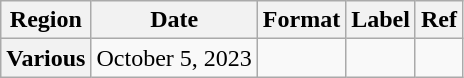<table class="wikitable plainrowheaders">
<tr>
<th scope="col">Region</th>
<th scope="col">Date</th>
<th scope="col">Format</th>
<th scope="col">Label</th>
<th scope="col">Ref</th>
</tr>
<tr>
<th scope="row">Various</th>
<td>October 5, 2023</td>
<td></td>
<td></td>
<td style="text-align:center;"></td>
</tr>
</table>
